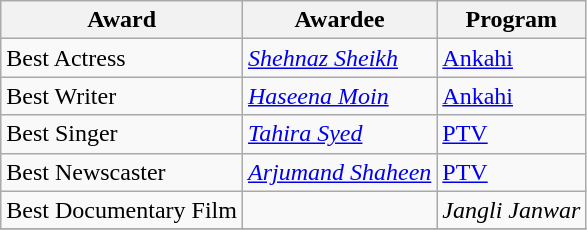<table class="wikitable">
<tr>
<th>Award</th>
<th>Awardee</th>
<th>Program</th>
</tr>
<tr>
<td>Best Actress</td>
<td><em><a href='#'>Shehnaz Sheikh</a></em></td>
<td><a href='#'>Ankahi</a></td>
</tr>
<tr>
<td>Best Writer</td>
<td><em><a href='#'>Haseena Moin</a></em></td>
<td><a href='#'>Ankahi</a></td>
</tr>
<tr>
<td>Best Singer</td>
<td><em><a href='#'>Tahira Syed</a></em></td>
<td><a href='#'>PTV</a></td>
</tr>
<tr>
<td>Best Newscaster</td>
<td><em><a href='#'>Arjumand Shaheen</a></em></td>
<td><a href='#'>PTV</a></td>
</tr>
<tr>
<td>Best Documentary Film</td>
<td></td>
<td><em>Jangli Janwar</em></td>
</tr>
<tr>
</tr>
</table>
